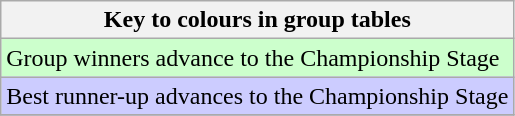<table class="wikitable">
<tr>
<th>Key to colours in group tables</th>
</tr>
<tr bgcolor="#ccffcc">
<td>Group winners advance to the Championship Stage</td>
</tr>
<tr bgcolor="#ccccff">
<td>Best runner-up advances to the Championship Stage</td>
</tr>
<tr>
</tr>
</table>
